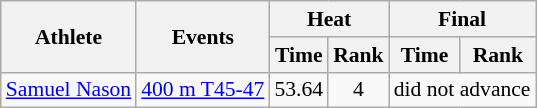<table class=wikitable style="font-size:90%">
<tr>
<th rowspan="2">Athlete</th>
<th rowspan="2">Events</th>
<th colspan="2">Heat</th>
<th colspan="2">Final</th>
</tr>
<tr>
<th>Time</th>
<th>Rank</th>
<th>Time</th>
<th>Rank</th>
</tr>
<tr align=center>
<td align=left><a href='#'>Samuel Nason</a></td>
<td align=left><a href='#'>400 m T45-47</a></td>
<td>53.64</td>
<td>4</td>
<td colspan=2>did not advance</td>
</tr>
</table>
